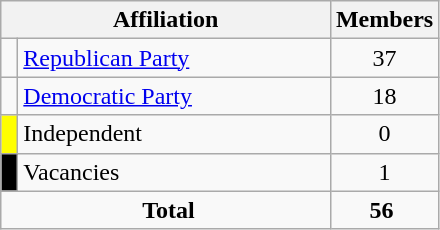<table class="wikitable">
<tr>
<th colspan=2 align=center valign=bottom>Affiliation</th>
<th colspan=2 align=center valign=bottom>Members</th>
</tr>
<tr>
<td></td>
<td width="201"><a href='#'>Republican Party</a></td>
<td colspan=2 align=center>37</td>
</tr>
<tr>
<td></td>
<td><a href='#'>Democratic Party</a></td>
<td colspan=2 align=center>18</td>
</tr>
<tr>
<td bgcolor="yellow"> </td>
<td>Independent</td>
<td colspan=2 align=center>0</td>
</tr>
<tr>
<td bgcolor="black"> </td>
<td>Vacancies</td>
<td colspan=2 align=center>1</td>
</tr>
<tr>
<td colspan=2 align=center> <strong>Total</strong></td>
<td colspan=2 align=center><strong>56</strong> </td>
</tr>
</table>
